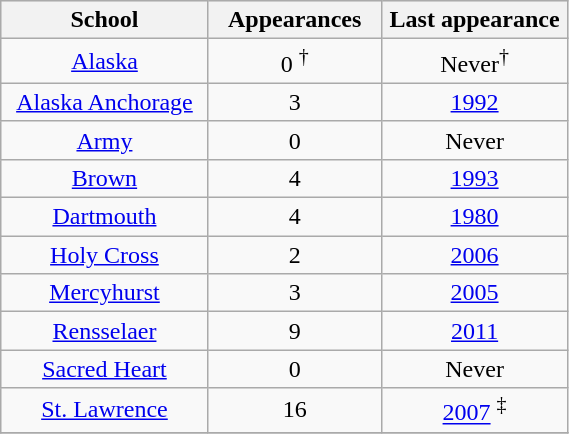<table class="wikitable sortable" style="width:30%;">
<tr style="background:#e5e5e5;">
<th style="width:15%;">School</th>
<th style="width:5%;">Appearances</th>
<th style="width:10%;">Last appearance</th>
</tr>
<tr>
<td align=center><a href='#'>Alaska</a></td>
<td align=center>0 <sup>†</sup></td>
<td align=center>Never<sup>†</sup></td>
</tr>
<tr>
<td align=center><a href='#'>Alaska Anchorage</a></td>
<td align=center>3</td>
<td align=center><a href='#'>1992</a></td>
</tr>
<tr>
<td align=center><a href='#'>Army</a></td>
<td align=center>0</td>
<td align=center>Never</td>
</tr>
<tr>
<td align=center><a href='#'>Brown</a></td>
<td align=center>4</td>
<td align=center><a href='#'>1993</a></td>
</tr>
<tr>
<td align=center><a href='#'>Dartmouth</a></td>
<td align=center>4</td>
<td align=center><a href='#'>1980</a></td>
</tr>
<tr>
<td align=center><a href='#'>Holy Cross</a></td>
<td align=center>2</td>
<td align=center><a href='#'>2006</a></td>
</tr>
<tr>
<td align=center><a href='#'>Mercyhurst</a></td>
<td align=center>3</td>
<td align=center><a href='#'>2005</a></td>
</tr>
<tr>
<td align=center><a href='#'>Rensselaer</a></td>
<td align=center>9</td>
<td align=center><a href='#'>2011</a></td>
</tr>
<tr>
<td align=center><a href='#'>Sacred Heart</a></td>
<td align=center>0</td>
<td align=center>Never</td>
</tr>
<tr>
<td align=center><a href='#'>St. Lawrence</a></td>
<td align=center>16</td>
<td align=center><a href='#'>2007</a> <sup>‡</sup></td>
</tr>
<tr>
</tr>
</table>
